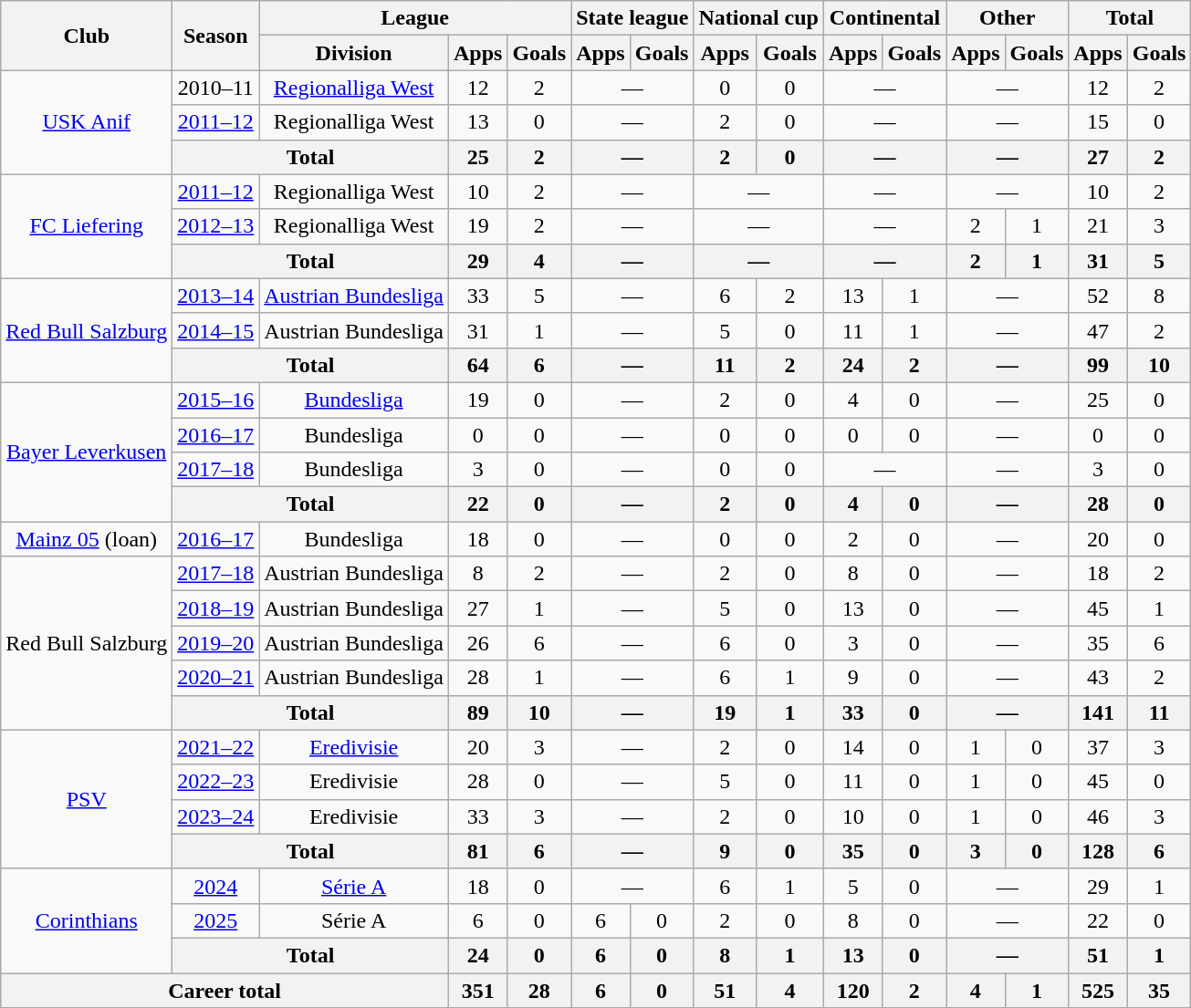<table class="wikitable" style="text-align:center">
<tr>
<th rowspan="2">Club</th>
<th rowspan="2">Season</th>
<th colspan="3">League</th>
<th colspan="2">State league</th>
<th colspan="2">National cup</th>
<th colspan="2">Continental</th>
<th colspan="2">Other</th>
<th colspan="2">Total</th>
</tr>
<tr>
<th>Division</th>
<th>Apps</th>
<th>Goals</th>
<th>Apps</th>
<th>Goals</th>
<th>Apps</th>
<th>Goals</th>
<th>Apps</th>
<th>Goals</th>
<th>Apps</th>
<th>Goals</th>
<th>Apps</th>
<th>Goals</th>
</tr>
<tr>
<td rowspan="3"><a href='#'>USK Anif</a></td>
<td>2010–11</td>
<td><a href='#'>Regionalliga West</a></td>
<td>12</td>
<td>2</td>
<td colspan="2">—</td>
<td>0</td>
<td>0</td>
<td colspan="2">—</td>
<td colspan="2">—</td>
<td>12</td>
<td>2</td>
</tr>
<tr>
<td><a href='#'>2011–12</a></td>
<td>Regionalliga West</td>
<td>13</td>
<td>0</td>
<td colspan="2">—</td>
<td>2</td>
<td>0</td>
<td colspan="2">—</td>
<td colspan="2">—</td>
<td>15</td>
<td>0</td>
</tr>
<tr>
<th colspan="2">Total</th>
<th>25</th>
<th>2</th>
<th colspan="2">—</th>
<th>2</th>
<th>0</th>
<th colspan="2">—</th>
<th colspan="2">—</th>
<th>27</th>
<th>2</th>
</tr>
<tr>
<td rowspan="3"><a href='#'>FC Liefering</a></td>
<td><a href='#'>2011–12</a></td>
<td>Regionalliga West</td>
<td>10</td>
<td>2</td>
<td colspan="2">—</td>
<td colspan="2">—</td>
<td colspan="2">—</td>
<td colspan="2">—</td>
<td>10</td>
<td>2</td>
</tr>
<tr>
<td><a href='#'>2012–13</a></td>
<td>Regionalliga West</td>
<td>19</td>
<td>2</td>
<td colspan="2">—</td>
<td colspan="2">—</td>
<td colspan="2">—</td>
<td>2</td>
<td>1</td>
<td>21</td>
<td>3</td>
</tr>
<tr>
<th colspan="2">Total</th>
<th>29</th>
<th>4</th>
<th colspan="2">—</th>
<th colspan="2">—</th>
<th colspan="2">—</th>
<th>2</th>
<th>1</th>
<th>31</th>
<th>5</th>
</tr>
<tr>
<td rowspan="3"><a href='#'>Red Bull Salzburg</a></td>
<td><a href='#'>2013–14</a></td>
<td><a href='#'>Austrian Bundesliga</a></td>
<td>33</td>
<td>5</td>
<td colspan="2">—</td>
<td>6</td>
<td>2</td>
<td>13</td>
<td>1</td>
<td colspan="2">—</td>
<td>52</td>
<td>8</td>
</tr>
<tr>
<td><a href='#'>2014–15</a></td>
<td>Austrian Bundesliga</td>
<td>31</td>
<td>1</td>
<td colspan="2">—</td>
<td>5</td>
<td>0</td>
<td>11</td>
<td>1</td>
<td colspan="2">—</td>
<td>47</td>
<td>2</td>
</tr>
<tr>
<th colspan="2">Total</th>
<th>64</th>
<th>6</th>
<th colspan="2">—</th>
<th>11</th>
<th>2</th>
<th>24</th>
<th>2</th>
<th colspan="2">—</th>
<th>99</th>
<th>10</th>
</tr>
<tr>
<td rowspan="4"><a href='#'>Bayer Leverkusen</a></td>
<td><a href='#'>2015–16</a></td>
<td><a href='#'>Bundesliga</a></td>
<td>19</td>
<td>0</td>
<td colspan="2">—</td>
<td>2</td>
<td>0</td>
<td>4</td>
<td>0</td>
<td colspan="2">—</td>
<td>25</td>
<td>0</td>
</tr>
<tr>
<td><a href='#'>2016–17</a></td>
<td>Bundesliga</td>
<td>0</td>
<td>0</td>
<td colspan="2">—</td>
<td>0</td>
<td>0</td>
<td>0</td>
<td>0</td>
<td colspan="2">—</td>
<td>0</td>
<td>0</td>
</tr>
<tr>
<td><a href='#'>2017–18</a></td>
<td>Bundesliga</td>
<td>3</td>
<td>0</td>
<td colspan="2">—</td>
<td>0</td>
<td>0</td>
<td colspan="2">—</td>
<td colspan="2">—</td>
<td>3</td>
<td>0</td>
</tr>
<tr>
<th colspan="2">Total</th>
<th>22</th>
<th>0</th>
<th colspan="2">—</th>
<th>2</th>
<th>0</th>
<th>4</th>
<th>0</th>
<th colspan="2">—</th>
<th>28</th>
<th>0</th>
</tr>
<tr>
<td><a href='#'>Mainz 05</a> (loan)</td>
<td><a href='#'>2016–17</a></td>
<td>Bundesliga</td>
<td>18</td>
<td>0</td>
<td colspan="2">—</td>
<td>0</td>
<td>0</td>
<td>2</td>
<td>0</td>
<td colspan="2">—</td>
<td>20</td>
<td>0</td>
</tr>
<tr>
<td rowspan="5">Red Bull Salzburg</td>
<td><a href='#'>2017–18</a></td>
<td>Austrian Bundesliga</td>
<td>8</td>
<td>2</td>
<td colspan="2">—</td>
<td>2</td>
<td>0</td>
<td>8</td>
<td>0</td>
<td colspan="2">—</td>
<td>18</td>
<td>2</td>
</tr>
<tr>
<td><a href='#'>2018–19</a></td>
<td>Austrian Bundesliga</td>
<td>27</td>
<td>1</td>
<td colspan="2">—</td>
<td>5</td>
<td>0</td>
<td>13</td>
<td>0</td>
<td colspan="2">—</td>
<td>45</td>
<td>1</td>
</tr>
<tr>
<td><a href='#'>2019–20</a></td>
<td>Austrian Bundesliga</td>
<td>26</td>
<td>6</td>
<td colspan="2">—</td>
<td>6</td>
<td>0</td>
<td>3</td>
<td>0</td>
<td colspan="2">—</td>
<td>35</td>
<td>6</td>
</tr>
<tr>
<td><a href='#'>2020–21</a></td>
<td>Austrian Bundesliga</td>
<td>28</td>
<td>1</td>
<td colspan="2">—</td>
<td>6</td>
<td>1</td>
<td>9</td>
<td>0</td>
<td colspan="2">—</td>
<td>43</td>
<td>2</td>
</tr>
<tr>
<th colspan="2">Total</th>
<th>89</th>
<th>10</th>
<th colspan="2">—</th>
<th>19</th>
<th>1</th>
<th>33</th>
<th>0</th>
<th colspan="2">—</th>
<th>141</th>
<th>11</th>
</tr>
<tr>
<td rowspan="4"><a href='#'>PSV</a></td>
<td><a href='#'>2021–22</a></td>
<td><a href='#'>Eredivisie</a></td>
<td>20</td>
<td>3</td>
<td colspan="2">—</td>
<td>2</td>
<td>0</td>
<td>14</td>
<td>0</td>
<td>1</td>
<td>0</td>
<td>37</td>
<td>3</td>
</tr>
<tr>
<td><a href='#'>2022–23</a></td>
<td>Eredivisie</td>
<td>28</td>
<td>0</td>
<td colspan="2">—</td>
<td>5</td>
<td>0</td>
<td>11</td>
<td>0</td>
<td>1</td>
<td>0</td>
<td>45</td>
<td>0</td>
</tr>
<tr>
<td><a href='#'>2023–24</a></td>
<td>Eredivisie</td>
<td>33</td>
<td>3</td>
<td colspan="2">—</td>
<td>2</td>
<td>0</td>
<td>10</td>
<td>0</td>
<td>1</td>
<td>0</td>
<td>46</td>
<td>3</td>
</tr>
<tr>
<th colspan="2">Total</th>
<th>81</th>
<th>6</th>
<th colspan="2">—</th>
<th>9</th>
<th>0</th>
<th>35</th>
<th>0</th>
<th>3</th>
<th>0</th>
<th>128</th>
<th>6</th>
</tr>
<tr>
<td rowspan="3"><a href='#'>Corinthians</a></td>
<td><a href='#'>2024</a></td>
<td><a href='#'>Série A</a></td>
<td>18</td>
<td>0</td>
<td colspan="2">—</td>
<td>6</td>
<td>1</td>
<td>5</td>
<td>0</td>
<td colspan="2">—</td>
<td>29</td>
<td>1</td>
</tr>
<tr>
<td><a href='#'>2025</a></td>
<td>Série A</td>
<td>6</td>
<td>0</td>
<td>6</td>
<td>0</td>
<td>2</td>
<td>0</td>
<td>8</td>
<td>0</td>
<td colspan="2">—</td>
<td>22</td>
<td>0</td>
</tr>
<tr>
<th colspan="2">Total</th>
<th>24</th>
<th>0</th>
<th>6</th>
<th>0</th>
<th>8</th>
<th>1</th>
<th>13</th>
<th>0</th>
<th colspan="2">—</th>
<th>51</th>
<th>1</th>
</tr>
<tr>
<th colspan="3">Career total</th>
<th>351</th>
<th>28</th>
<th>6</th>
<th>0</th>
<th>51</th>
<th>4</th>
<th>120</th>
<th>2</th>
<th>4</th>
<th>1</th>
<th>525</th>
<th>35</th>
</tr>
</table>
